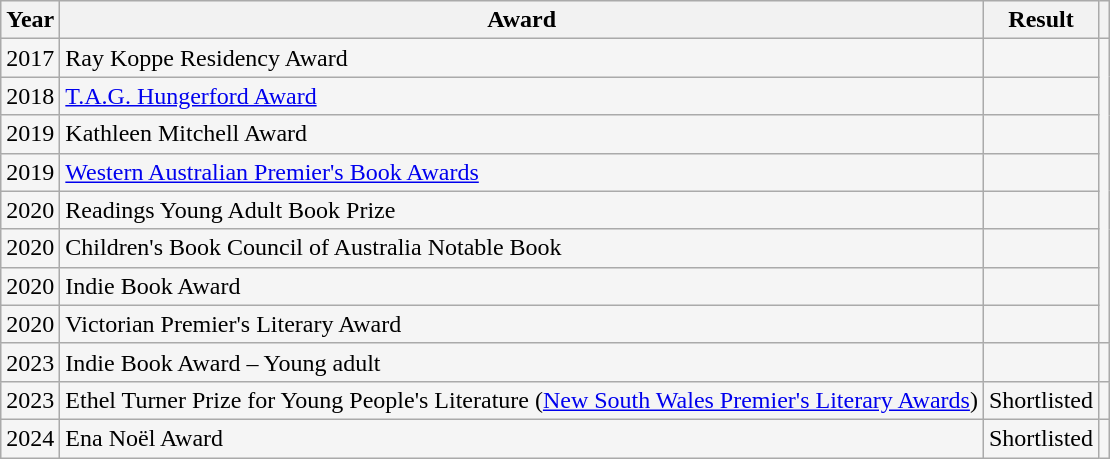<table class="wikitable" style="background:#f5f5f5;">
<tr>
<th>Year</th>
<th>Award</th>
<th>Result</th>
<th></th>
</tr>
<tr>
<td Rowspan="1">2017</td>
<td>Ray Koppe Residency Award</td>
<td></td>
<td Rowspan="8"></td>
</tr>
<tr>
<td Rowspan="1">2018</td>
<td><a href='#'>T.A.G. Hungerford Award</a></td>
<td></td>
</tr>
<tr>
<td Rowspan="1">2019</td>
<td>Kathleen Mitchell Award</td>
<td></td>
</tr>
<tr>
<td Rowspan="1">2019</td>
<td><a href='#'>Western Australian Premier's Book Awards</a></td>
<td></td>
</tr>
<tr>
<td Rowspan="1">2020</td>
<td>Readings Young Adult Book Prize</td>
<td></td>
</tr>
<tr>
<td Rowspan="1">2020</td>
<td>Children's Book Council of Australia Notable Book</td>
<td></td>
</tr>
<tr>
<td Rowspan="1">2020</td>
<td>Indie Book Award</td>
<td></td>
</tr>
<tr>
<td Rowspan="1">2020</td>
<td>Victorian Premier's Literary Award</td>
<td></td>
</tr>
<tr>
<td>2023</td>
<td>Indie Book Award – Young adult</td>
<td></td>
<td></td>
</tr>
<tr>
<td>2023</td>
<td>Ethel Turner Prize for Young People's Literature (<a href='#'>New South Wales Premier's Literary Awards</a>)</td>
<td>Shortlisted</td>
<td></td>
</tr>
<tr>
<td>2024</td>
<td>Ena Noël Award</td>
<td>Shortlisted</td>
<td></td>
</tr>
</table>
